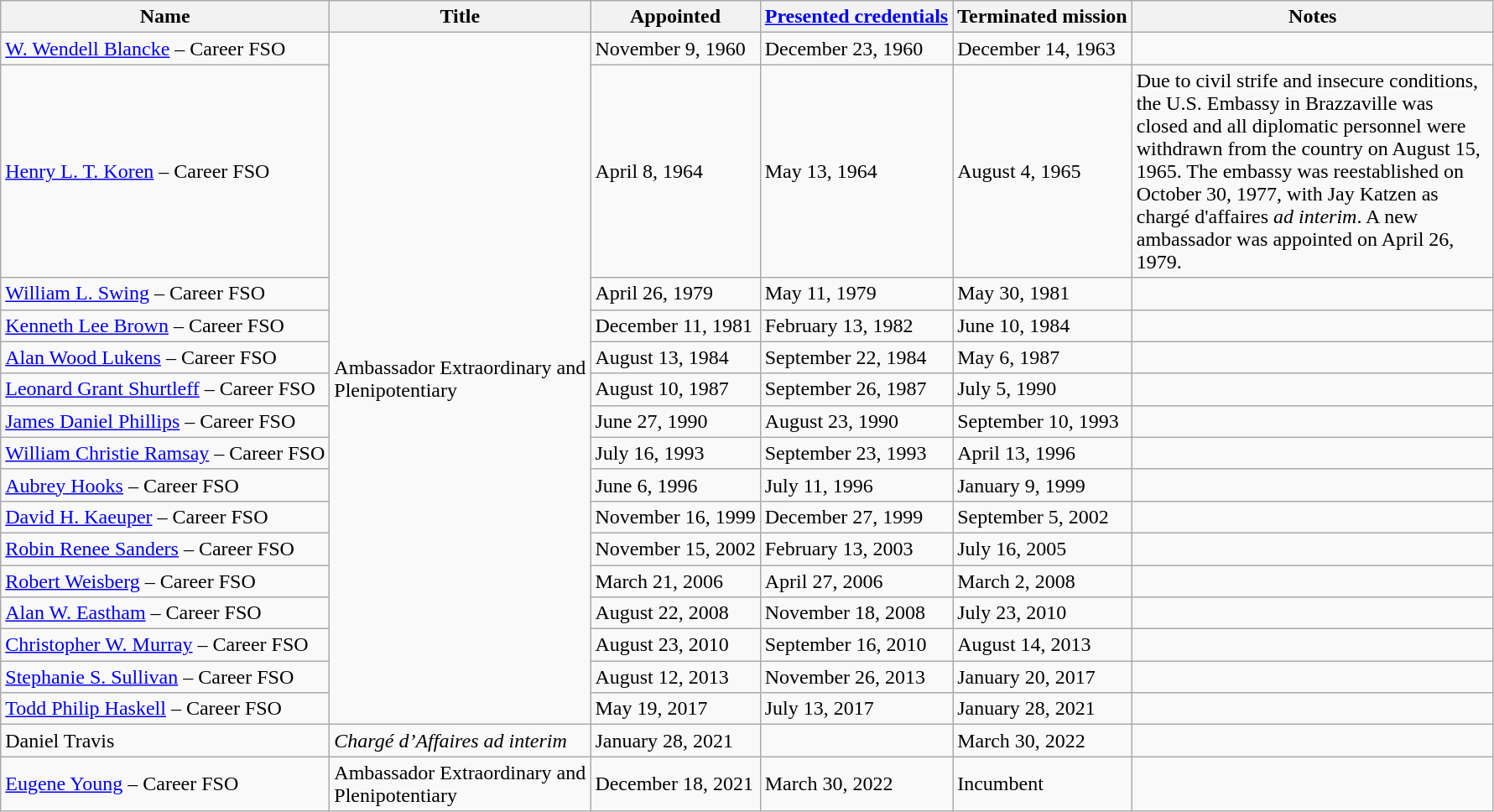<table class="wikitable">
<tr>
<th>Name</th>
<th style="width: 200px;">Title</th>
<th>Appointed</th>
<th><a href='#'>Presented credentials</a></th>
<th>Terminated mission</th>
<th style="width: 280px;">Notes</th>
</tr>
<tr>
<td><a href='#'>W. Wendell Blancke</a> – Career FSO</td>
<td rowspan="16">Ambassador Extraordinary and Plenipotentiary</td>
<td>November 9, 1960</td>
<td>December 23, 1960</td>
<td>December 14, 1963</td>
<td></td>
</tr>
<tr>
<td><a href='#'>Henry L. T. Koren</a> – Career FSO</td>
<td>April 8, 1964</td>
<td>May 13, 1964</td>
<td>August 4, 1965</td>
<td>Due to civil strife and insecure conditions, the U.S. Embassy in Brazzaville was closed and all diplomatic personnel were withdrawn from the country on August 15, 1965. The embassy was reestablished on October 30, 1977, with Jay Katzen as chargé d'affaires <em>ad interim</em>. A new ambassador was appointed on April 26, 1979.</td>
</tr>
<tr>
<td><a href='#'>William L. Swing</a> – Career FSO</td>
<td>April 26, 1979</td>
<td>May 11, 1979</td>
<td>May 30, 1981</td>
<td></td>
</tr>
<tr>
<td><a href='#'>Kenneth Lee Brown</a> – Career FSO</td>
<td>December 11, 1981</td>
<td>February 13, 1982</td>
<td>June 10, 1984</td>
<td></td>
</tr>
<tr>
<td><a href='#'>Alan Wood Lukens</a> – Career FSO</td>
<td>August 13, 1984</td>
<td>September 22, 1984</td>
<td>May 6, 1987</td>
<td></td>
</tr>
<tr>
<td><a href='#'>Leonard Grant Shurtleff</a> – Career FSO</td>
<td>August 10, 1987</td>
<td>September 26, 1987</td>
<td>July 5, 1990</td>
<td></td>
</tr>
<tr>
<td><a href='#'>James Daniel Phillips</a> – Career FSO</td>
<td>June 27, 1990</td>
<td>August 23, 1990</td>
<td>September 10, 1993</td>
<td></td>
</tr>
<tr>
<td><a href='#'>William Christie Ramsay</a> – Career FSO</td>
<td>July 16, 1993</td>
<td>September 23, 1993</td>
<td>April 13, 1996</td>
<td></td>
</tr>
<tr>
<td><a href='#'>Aubrey Hooks</a> – Career FSO</td>
<td>June 6, 1996</td>
<td>July 11, 1996</td>
<td>January 9, 1999</td>
<td></td>
</tr>
<tr>
<td><a href='#'>David H. Kaeuper</a> – Career FSO</td>
<td>November 16, 1999</td>
<td>December 27, 1999</td>
<td>September 5, 2002</td>
<td></td>
</tr>
<tr>
<td><a href='#'>Robin Renee Sanders</a> – Career FSO</td>
<td>November 15, 2002</td>
<td>February 13, 2003</td>
<td>July 16, 2005</td>
<td></td>
</tr>
<tr>
<td><a href='#'>Robert Weisberg</a> – Career FSO</td>
<td>March 21, 2006</td>
<td>April 27, 2006</td>
<td>March 2, 2008</td>
<td></td>
</tr>
<tr>
<td><a href='#'>Alan W. Eastham</a> – Career FSO</td>
<td>August 22, 2008</td>
<td>November 18, 2008</td>
<td>July 23, 2010</td>
<td></td>
</tr>
<tr>
<td><a href='#'>Christopher W. Murray</a> – Career FSO</td>
<td>August 23, 2010</td>
<td>September 16, 2010</td>
<td>August 14, 2013</td>
<td></td>
</tr>
<tr>
<td><a href='#'>Stephanie S. Sullivan</a> – Career FSO</td>
<td>August 12, 2013</td>
<td>November 26, 2013</td>
<td>January 20, 2017</td>
<td></td>
</tr>
<tr>
<td><a href='#'>Todd Philip Haskell</a> – Career FSO</td>
<td>May 19, 2017</td>
<td>July 13, 2017</td>
<td>January 28, 2021</td>
<td></td>
</tr>
<tr>
<td>Daniel Travis</td>
<td><em>Chargé d’Affaires ad interim</em></td>
<td>January 28, 2021</td>
<td align="center"></td>
<td>March 30, 2022</td>
<td></td>
</tr>
<tr>
<td><a href='#'>Eugene Young</a> – Career FSO</td>
<td>Ambassador Extraordinary and Plenipotentiary</td>
<td>December 18, 2021</td>
<td>March 30, 2022</td>
<td>Incumbent</td>
<td></td>
</tr>
</table>
